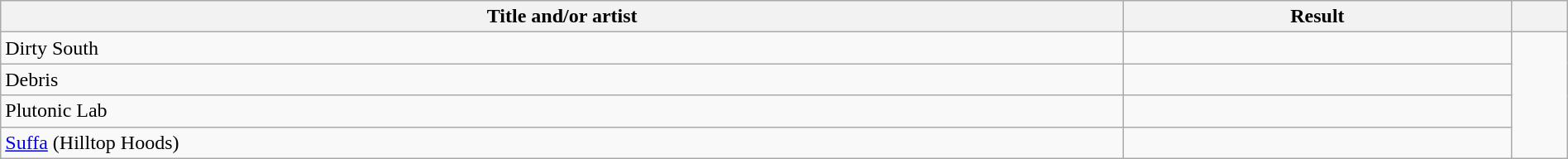<table class="wikitable" width="100%">
<tr>
<th scope="col">Title and/or artist</th>
<th scope="col">Result</th>
<th scope="col"></th>
</tr>
<tr>
<td>Dirty South</td>
<td></td>
<td rowspan="4"></td>
</tr>
<tr>
<td>Debris</td>
<td></td>
</tr>
<tr>
<td>Plutonic Lab</td>
<td></td>
</tr>
<tr>
<td><a href='#'>Suffa</a> (Hilltop Hoods)</td>
<td></td>
</tr>
</table>
